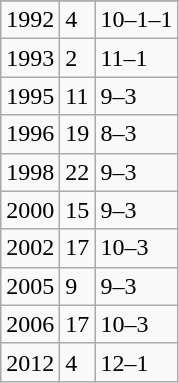<table class="wikitable">
<tr>
</tr>
<tr>
<td>1992</td>
<td>4</td>
<td>10–1–1</td>
</tr>
<tr>
<td>1993</td>
<td>2</td>
<td>11–1</td>
</tr>
<tr>
<td>1995</td>
<td>11</td>
<td>9–3</td>
</tr>
<tr>
<td>1996</td>
<td>19</td>
<td>8–3</td>
</tr>
<tr>
<td>1998</td>
<td>22</td>
<td>9–3</td>
</tr>
<tr>
<td>2000</td>
<td>15</td>
<td>9–3</td>
</tr>
<tr>
<td>2002</td>
<td>17</td>
<td>10–3</td>
</tr>
<tr>
<td>2005</td>
<td>9</td>
<td>9–3</td>
</tr>
<tr>
<td>2006</td>
<td>17</td>
<td>10–3</td>
</tr>
<tr>
<td>2012</td>
<td>4</td>
<td>12–1</td>
</tr>
</table>
